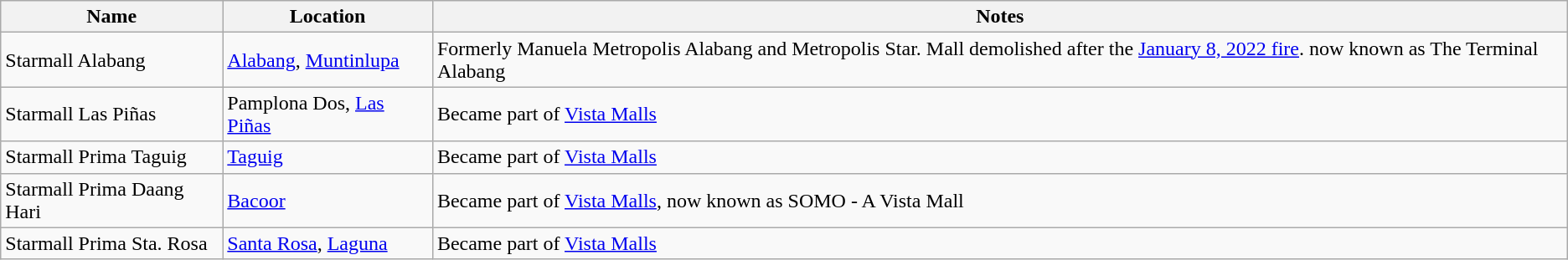<table class="wikitable sortable">
<tr>
<th>Name</th>
<th>Location</th>
<th>Notes</th>
</tr>
<tr>
<td>Starmall Alabang</td>
<td><a href='#'>Alabang</a>, <a href='#'>Muntinlupa</a></td>
<td>Formerly Manuela Metropolis Alabang and Metropolis Star. Mall demolished after the <a href='#'>January 8, 2022 fire</a>. now known as The Terminal Alabang</td>
</tr>
<tr>
<td>Starmall Las Piñas</td>
<td>Pamplona Dos, <a href='#'>Las Piñas</a></td>
<td>Became part of <a href='#'>Vista Malls</a></td>
</tr>
<tr>
<td>Starmall Prima Taguig</td>
<td><a href='#'>Taguig</a></td>
<td>Became part of <a href='#'>Vista Malls</a></td>
</tr>
<tr>
<td>Starmall Prima Daang Hari</td>
<td><a href='#'>Bacoor</a></td>
<td>Became part of <a href='#'>Vista Malls</a>, now known as SOMO - A Vista Mall</td>
</tr>
<tr>
<td>Starmall Prima Sta. Rosa</td>
<td><a href='#'>Santa Rosa</a>, <a href='#'>Laguna</a></td>
<td>Became part of <a href='#'>Vista Malls</a></td>
</tr>
</table>
